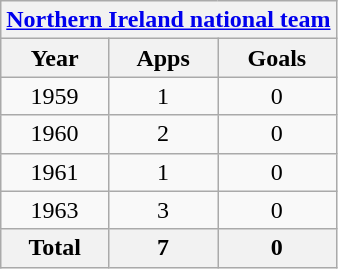<table class="wikitable" style="text-align:center">
<tr>
<th colspan=3><a href='#'>Northern Ireland national team</a></th>
</tr>
<tr>
<th>Year</th>
<th>Apps</th>
<th>Goals</th>
</tr>
<tr>
<td>1959</td>
<td>1</td>
<td>0</td>
</tr>
<tr>
<td>1960</td>
<td>2</td>
<td>0</td>
</tr>
<tr>
<td>1961</td>
<td>1</td>
<td>0</td>
</tr>
<tr>
<td>1963</td>
<td>3</td>
<td>0</td>
</tr>
<tr>
<th>Total</th>
<th>7</th>
<th>0</th>
</tr>
</table>
